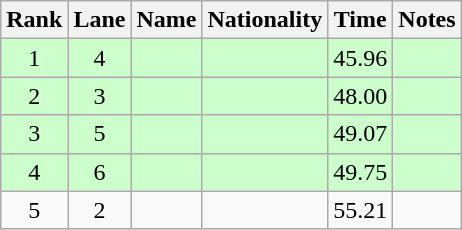<table class="wikitable sortable" style="text-align:center">
<tr>
<th>Rank</th>
<th>Lane</th>
<th>Name</th>
<th>Nationality</th>
<th>Time</th>
<th>Notes</th>
</tr>
<tr bgcolor=ccffcc>
<td>1</td>
<td>4</td>
<td align=left></td>
<td align=left></td>
<td>45.96</td>
<td><strong></strong></td>
</tr>
<tr bgcolor=ccffcc>
<td>2</td>
<td>3</td>
<td align=left></td>
<td align=left></td>
<td>48.00</td>
<td><strong></strong></td>
</tr>
<tr bgcolor=ccffcc>
<td>3</td>
<td>5</td>
<td align=left></td>
<td align=left></td>
<td>49.07</td>
<td><strong></strong></td>
</tr>
<tr bgcolor=ccffcc>
<td>4</td>
<td>6</td>
<td align=left></td>
<td align=left></td>
<td>49.75</td>
<td><strong></strong></td>
</tr>
<tr>
<td>5</td>
<td>2</td>
<td align=left></td>
<td align=left></td>
<td>55.21</td>
<td></td>
</tr>
</table>
